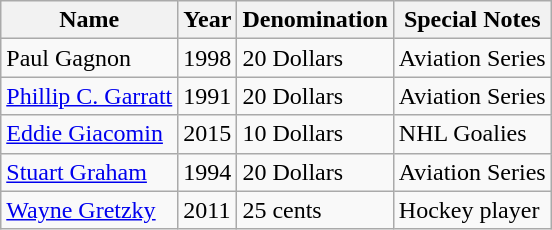<table class="wikitable">
<tr>
<th>Name</th>
<th>Year</th>
<th>Denomination</th>
<th>Special Notes</th>
</tr>
<tr>
<td>Paul Gagnon </td>
<td>1998</td>
<td>20 Dollars</td>
<td>Aviation Series</td>
</tr>
<tr>
<td><a href='#'>Phillip C. Garratt</a></td>
<td>1991</td>
<td>20 Dollars</td>
<td>Aviation Series</td>
</tr>
<tr>
<td><a href='#'>Eddie Giacomin</a></td>
<td>2015</td>
<td>10 Dollars</td>
<td>NHL Goalies</td>
</tr>
<tr>
<td><a href='#'>Stuart Graham</a></td>
<td>1994</td>
<td>20 Dollars</td>
<td>Aviation Series</td>
</tr>
<tr>
<td><a href='#'>Wayne Gretzky</a></td>
<td>2011</td>
<td>25 cents</td>
<td>Hockey player</td>
</tr>
</table>
